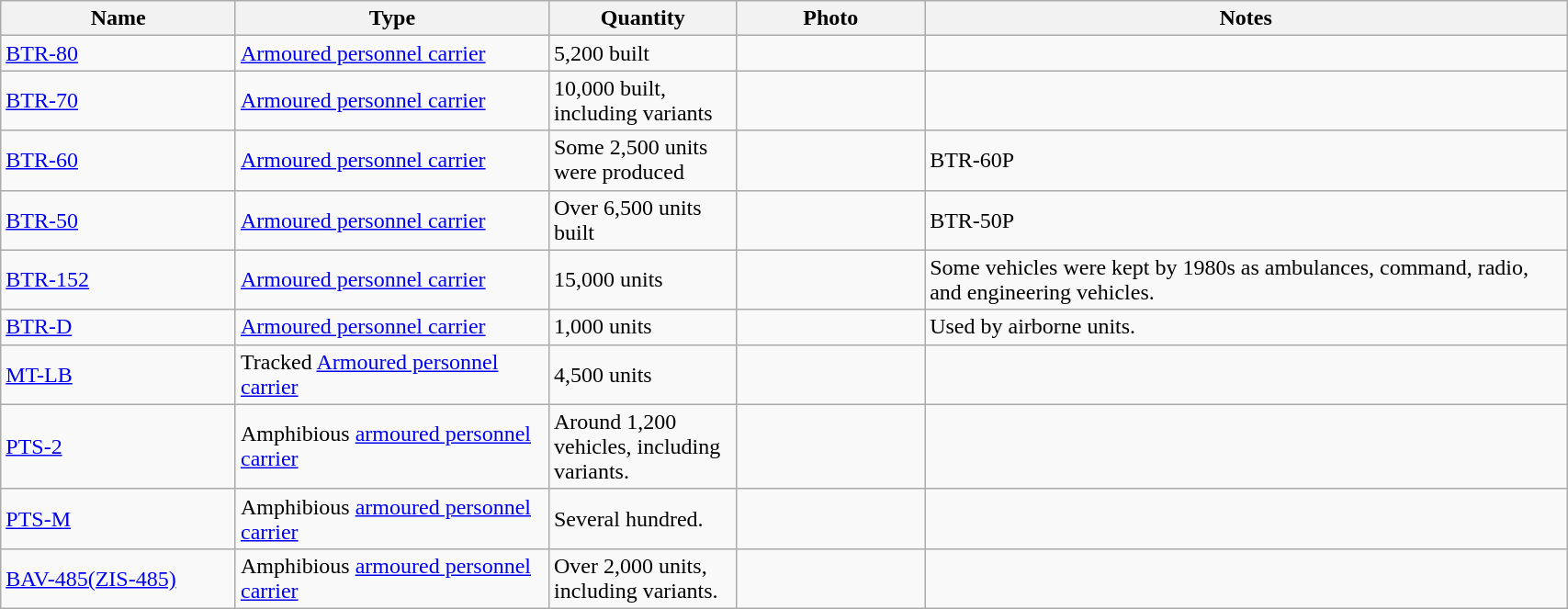<table class="wikitable" style="width:90%;">
<tr>
<th style="width:15%;">Name</th>
<th style="width:20%;">Type</th>
<th style="width:12%;">Quantity</th>
<th style="width:12%;">Photo</th>
<th>Notes</th>
</tr>
<tr>
<td><a href='#'>BTR-80</a></td>
<td><a href='#'>Armoured personnel carrier</a></td>
<td>5,200 built</td>
<td></td>
<td></td>
</tr>
<tr>
<td><a href='#'>BTR-70</a></td>
<td><a href='#'>Armoured personnel carrier</a></td>
<td>10,000 built, including variants</td>
<td></td>
<td></td>
</tr>
<tr>
<td><a href='#'>BTR-60</a></td>
<td><a href='#'>Armoured personnel carrier</a></td>
<td>Some 2,500 units were produced</td>
<td></td>
<td>BTR-60P</td>
</tr>
<tr>
<td><a href='#'>BTR-50</a></td>
<td><a href='#'>Armoured personnel carrier</a></td>
<td>Over 6,500 units built</td>
<td></td>
<td>BTR-50P</td>
</tr>
<tr>
<td><a href='#'>BTR-152</a></td>
<td><a href='#'>Armoured personnel carrier</a></td>
<td>15,000 units</td>
<td></td>
<td>Some vehicles were kept by 1980s as ambulances, command, radio, and engineering vehicles.</td>
</tr>
<tr>
<td><a href='#'>BTR-D</a></td>
<td><a href='#'>Armoured personnel carrier</a></td>
<td>1,000 units</td>
<td></td>
<td>Used by airborne units.</td>
</tr>
<tr>
<td><a href='#'>MT-LB</a></td>
<td>Tracked <a href='#'>Armoured personnel carrier</a></td>
<td>4,500 units</td>
<td></td>
<td></td>
</tr>
<tr>
<td><a href='#'>PTS-2</a></td>
<td>Amphibious <a href='#'>armoured personnel carrier</a></td>
<td>Around 1,200 vehicles, including variants.</td>
<td></td>
<td></td>
</tr>
<tr>
<td><a href='#'>PTS-M</a></td>
<td>Amphibious <a href='#'>armoured personnel carrier</a></td>
<td>Several hundred.</td>
<td></td>
<td></td>
</tr>
<tr>
<td><a href='#'>BAV-485(ZIS-485)</a></td>
<td>Amphibious <a href='#'>armoured personnel carrier</a></td>
<td>Over 2,000 units, including variants.</td>
<td></td>
<td></td>
</tr>
</table>
